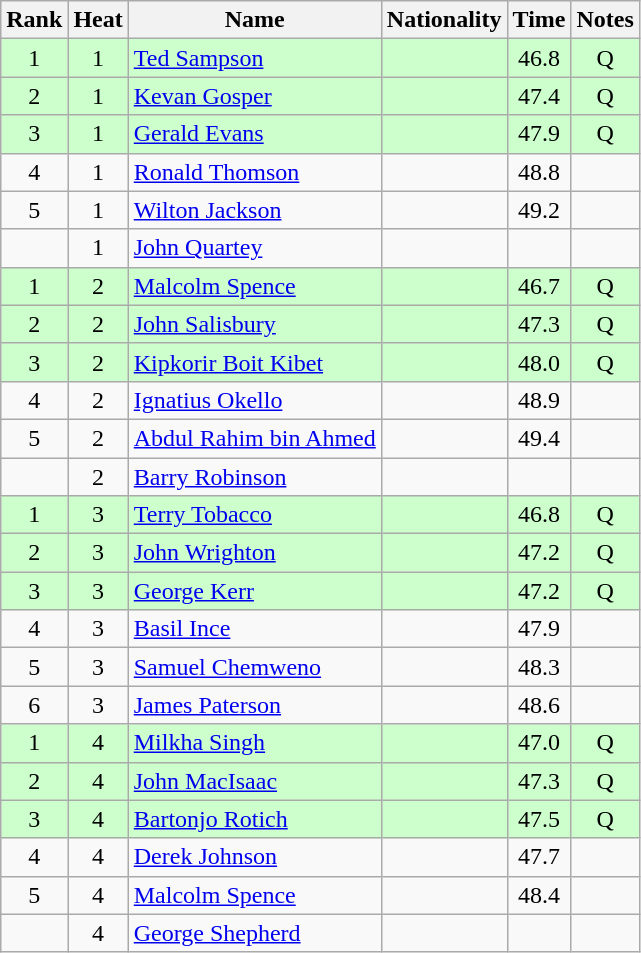<table class="wikitable sortable" style="text-align:center">
<tr>
<th>Rank</th>
<th>Heat</th>
<th>Name</th>
<th>Nationality</th>
<th>Time</th>
<th>Notes</th>
</tr>
<tr bgcolor=ccffcc>
<td>1</td>
<td>1</td>
<td align=left><a href='#'>Ted Sampson</a></td>
<td align=left></td>
<td>46.8</td>
<td>Q</td>
</tr>
<tr bgcolor=ccffcc>
<td>2</td>
<td>1</td>
<td align=left><a href='#'>Kevan Gosper</a></td>
<td align=left></td>
<td>47.4</td>
<td>Q</td>
</tr>
<tr bgcolor=ccffcc>
<td>3</td>
<td>1</td>
<td align=left><a href='#'>Gerald Evans</a></td>
<td align=left></td>
<td>47.9</td>
<td>Q</td>
</tr>
<tr>
<td>4</td>
<td>1</td>
<td align=left><a href='#'>Ronald Thomson</a></td>
<td align=left></td>
<td>48.8</td>
<td></td>
</tr>
<tr>
<td>5</td>
<td>1</td>
<td align=left><a href='#'>Wilton Jackson</a></td>
<td align=left></td>
<td>49.2</td>
<td></td>
</tr>
<tr>
<td></td>
<td>1</td>
<td align=left><a href='#'>John Quartey</a></td>
<td align=left></td>
<td></td>
<td></td>
</tr>
<tr bgcolor=ccffcc>
<td>1</td>
<td>2</td>
<td align=left><a href='#'>Malcolm Spence</a></td>
<td align=left></td>
<td>46.7</td>
<td>Q</td>
</tr>
<tr bgcolor=ccffcc>
<td>2</td>
<td>2</td>
<td align=left><a href='#'>John Salisbury</a></td>
<td align=left></td>
<td>47.3</td>
<td>Q</td>
</tr>
<tr bgcolor=ccffcc>
<td>3</td>
<td>2</td>
<td align=left><a href='#'>Kipkorir Boit Kibet</a></td>
<td align=left></td>
<td>48.0</td>
<td>Q</td>
</tr>
<tr>
<td>4</td>
<td>2</td>
<td align=left><a href='#'>Ignatius Okello</a></td>
<td align=left></td>
<td>48.9</td>
<td></td>
</tr>
<tr>
<td>5</td>
<td>2</td>
<td align=left><a href='#'>Abdul Rahim bin Ahmed</a></td>
<td align=left></td>
<td>49.4</td>
<td></td>
</tr>
<tr>
<td></td>
<td>2</td>
<td align=left><a href='#'>Barry Robinson</a></td>
<td align=left></td>
<td></td>
<td></td>
</tr>
<tr bgcolor=ccffcc>
<td>1</td>
<td>3</td>
<td align=left><a href='#'>Terry Tobacco</a></td>
<td align=left></td>
<td>46.8</td>
<td>Q</td>
</tr>
<tr bgcolor=ccffcc>
<td>2</td>
<td>3</td>
<td align=left><a href='#'>John Wrighton</a></td>
<td align=left></td>
<td>47.2</td>
<td>Q</td>
</tr>
<tr bgcolor=ccffcc>
<td>3</td>
<td>3</td>
<td align=left><a href='#'>George Kerr</a></td>
<td align=left></td>
<td>47.2</td>
<td>Q</td>
</tr>
<tr>
<td>4</td>
<td>3</td>
<td align=left><a href='#'>Basil Ince</a></td>
<td align=left></td>
<td>47.9</td>
<td></td>
</tr>
<tr>
<td>5</td>
<td>3</td>
<td align=left><a href='#'>Samuel Chemweno</a></td>
<td align=left></td>
<td>48.3</td>
<td></td>
</tr>
<tr>
<td>6</td>
<td>3</td>
<td align=left><a href='#'>James Paterson</a></td>
<td align=left></td>
<td>48.6</td>
<td></td>
</tr>
<tr bgcolor=ccffcc>
<td>1</td>
<td>4</td>
<td align=left><a href='#'>Milkha Singh</a></td>
<td align=left></td>
<td>47.0</td>
<td>Q</td>
</tr>
<tr bgcolor=ccffcc>
<td>2</td>
<td>4</td>
<td align=left><a href='#'>John MacIsaac</a></td>
<td align=left></td>
<td>47.3</td>
<td>Q</td>
</tr>
<tr bgcolor=ccffcc>
<td>3</td>
<td>4</td>
<td align=left><a href='#'>Bartonjo Rotich</a></td>
<td align=left></td>
<td>47.5</td>
<td>Q</td>
</tr>
<tr>
<td>4</td>
<td>4</td>
<td align=left><a href='#'>Derek Johnson</a></td>
<td align=left></td>
<td>47.7</td>
<td></td>
</tr>
<tr>
<td>5</td>
<td>4</td>
<td align=left><a href='#'>Malcolm Spence</a></td>
<td align=left></td>
<td>48.4</td>
<td></td>
</tr>
<tr>
<td></td>
<td>4</td>
<td align=left><a href='#'>George Shepherd</a></td>
<td align=left></td>
<td></td>
<td></td>
</tr>
</table>
